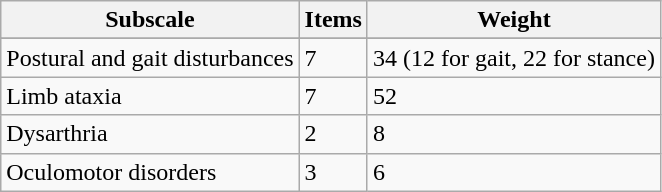<table class="wikitable">
<tr>
<th>Subscale</th>
<th>Items</th>
<th>Weight</th>
</tr>
<tr>
</tr>
<tr>
<td>Postural and gait disturbances</td>
<td>7</td>
<td>34 (12 for gait, 22 for stance)</td>
</tr>
<tr>
<td>Limb ataxia</td>
<td>7</td>
<td>52</td>
</tr>
<tr>
<td>Dysarthria</td>
<td>2</td>
<td>8</td>
</tr>
<tr>
<td>Oculomotor disorders</td>
<td>3</td>
<td>6</td>
</tr>
</table>
